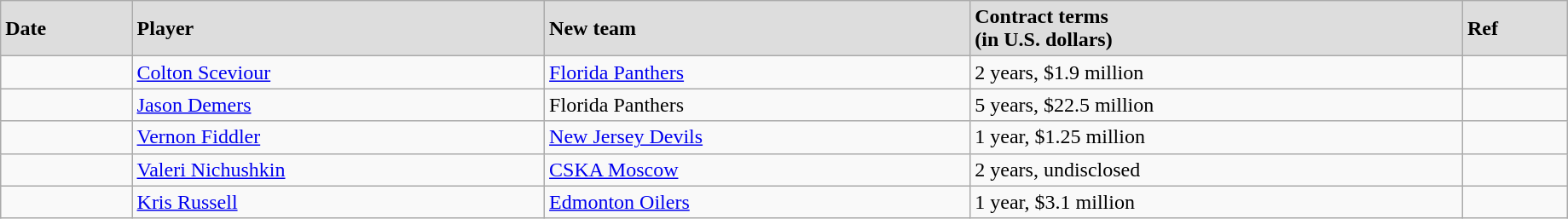<table class="wikitable" width=97%>
<tr style="background:#ddd;">
<td><strong>Date</strong></td>
<td><strong>Player</strong></td>
<td><strong>New team</strong></td>
<td><strong>Contract terms</strong><br><strong>(in U.S. dollars)</strong></td>
<td><strong>Ref</strong></td>
</tr>
<tr>
<td></td>
<td><a href='#'>Colton Sceviour</a></td>
<td><a href='#'>Florida Panthers</a></td>
<td>2 years, $1.9 million</td>
<td></td>
</tr>
<tr>
<td></td>
<td><a href='#'>Jason Demers</a></td>
<td>Florida Panthers</td>
<td>5 years, $22.5 million</td>
<td></td>
</tr>
<tr>
<td></td>
<td><a href='#'>Vernon Fiddler</a></td>
<td><a href='#'>New Jersey Devils</a></td>
<td>1 year, $1.25 million</td>
<td></td>
</tr>
<tr>
<td></td>
<td><a href='#'>Valeri Nichushkin</a></td>
<td><a href='#'>CSKA Moscow</a></td>
<td>2 years, undisclosed</td>
<td></td>
</tr>
<tr>
<td></td>
<td><a href='#'>Kris Russell</a></td>
<td><a href='#'>Edmonton Oilers</a></td>
<td>1 year, $3.1 million</td>
<td></td>
</tr>
</table>
